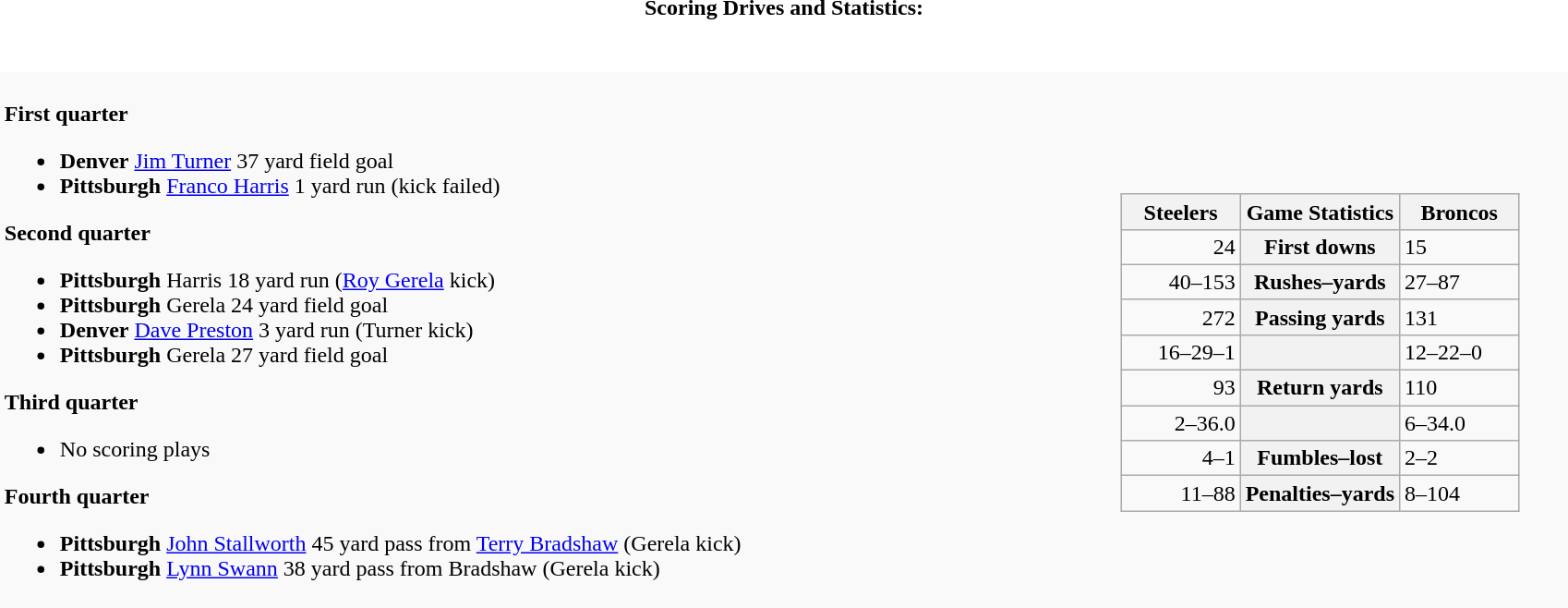<table class="toccolours collapsible collapsed"  style="width:90%; margin:auto;">
<tr>
<th>Scoring Drives and Statistics:</th>
</tr>
<tr>
<td><br><table border="0"  style="width:100%; background:#f9f9f9; margin:1em auto 1em auto;">
<tr>
<td><br><strong>First quarter</strong><ul><li><strong>Denver</strong> <a href='#'>Jim Turner</a> 37 yard field goal</li><li><strong>Pittsburgh</strong> <a href='#'>Franco Harris</a> 1 yard run (kick failed)</li></ul><strong>Second quarter</strong><ul><li><strong>Pittsburgh</strong> Harris 18 yard run (<a href='#'>Roy Gerela</a> kick)</li><li><strong>Pittsburgh</strong> Gerela 24 yard field goal</li><li><strong>Denver</strong> <a href='#'>Dave Preston</a> 3 yard run (Turner kick)</li><li><strong>Pittsburgh</strong> Gerela 27 yard field goal</li></ul><strong>Third quarter</strong><ul><li>No scoring plays</li></ul><strong>Fourth quarter</strong><ul><li><strong>Pittsburgh</strong> <a href='#'>John Stallworth</a> 45 yard pass from <a href='#'>Terry Bradshaw</a> (Gerela kick)</li><li><strong>Pittsburgh</strong> <a href='#'>Lynn Swann</a> 38 yard pass from Bradshaw (Gerela kick)</li></ul></td>
<td><br><table class="wikitable" style="margin: 1em auto 1em auto">
<tr>
<th style="width:30%;">Steelers</th>
<th style="width:40%;">Game Statistics</th>
<th style="width:30%;">Broncos</th>
</tr>
<tr>
<td style="text-align:right;">24</td>
<th>First downs</th>
<td>15</td>
</tr>
<tr>
<td style="text-align:right;">40–153</td>
<th>Rushes–yards</th>
<td>27–87</td>
</tr>
<tr>
<td style="text-align:right;">272</td>
<th>Passing yards</th>
<td>131</td>
</tr>
<tr>
<td style="text-align:right;">16–29–1</td>
<th></th>
<td>12–22–0</td>
</tr>
<tr>
<td style="text-align:right;">93</td>
<th>Return yards</th>
<td>110</td>
</tr>
<tr>
<td style="text-align:right;">2–36.0</td>
<th></th>
<td>6–34.0</td>
</tr>
<tr>
<td style="text-align:right;">4–1</td>
<th>Fumbles–lost</th>
<td>2–2</td>
</tr>
<tr>
<td style="text-align:right;">11–88</td>
<th>Penalties–yards</th>
<td>8–104</td>
</tr>
</table>
</td>
</tr>
</table>
</td>
</tr>
</table>
